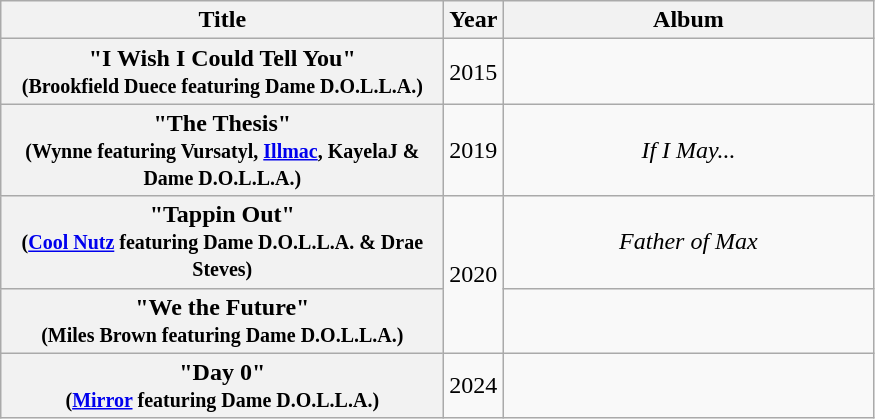<table class="wikitable plainrowheaders" style="text-align:center;">
<tr>
<th scope="col" style="width:18em;">Title</th>
<th scope="col">Year</th>
<th scope="col" style="width:15em;">Album</th>
</tr>
<tr>
<th scope="row">"I Wish I Could Tell You"<br><small>(Brookfield Duece featuring Dame D.O.L.L.A.)</small></th>
<td>2015</td>
<td></td>
</tr>
<tr>
<th scope="row">"The Thesis"<br><small>(Wynne featuring Vursatyl, <a href='#'>Illmac</a>, KayelaJ & Dame D.O.L.L.A.)</small></th>
<td>2019</td>
<td><em>If I May...</em></td>
</tr>
<tr>
<th scope="row">"Tappin Out"<br><small>(<a href='#'>Cool Nutz</a> featuring Dame D.O.L.L.A. & Drae Steves)</small></th>
<td rowspan="2">2020</td>
<td><em>Father of Max</em></td>
</tr>
<tr>
<th scope="row">"We the Future"<br><small>(Miles Brown featuring Dame D.O.L.L.A.)</small></th>
<td></td>
</tr>
<tr>
<th scope="row">"Day 0"<br><small>(<a href='#'>Mirror</a> featuring Dame D.O.L.L.A.)</small></th>
<td>2024</td>
<td></td>
</tr>
</table>
